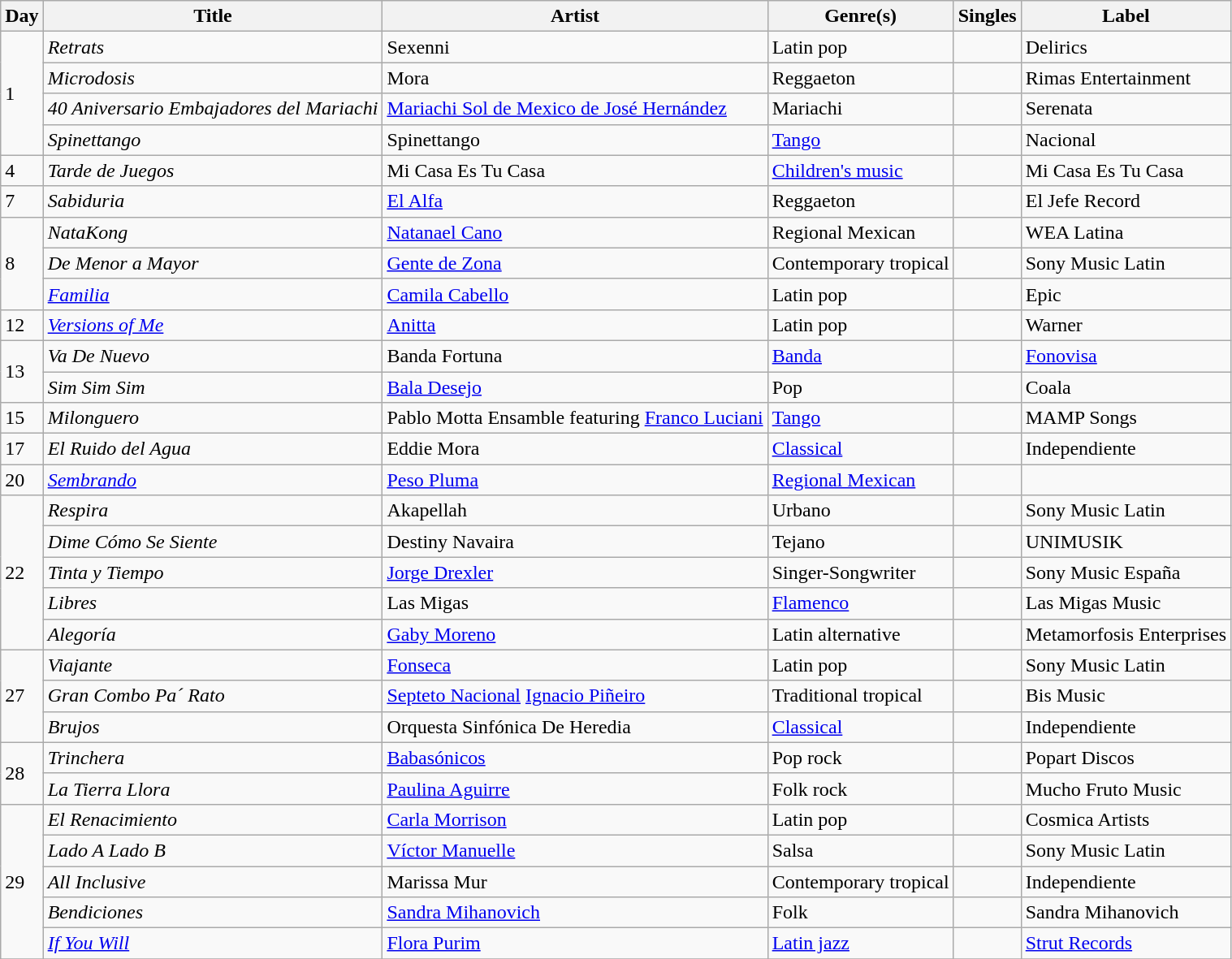<table class="wikitable sortable" style="text-align: left;">
<tr>
<th>Day</th>
<th>Title</th>
<th>Artist</th>
<th>Genre(s)</th>
<th>Singles</th>
<th>Label</th>
</tr>
<tr>
<td rowspan="4">1</td>
<td><em>Retrats</em></td>
<td>Sexenni</td>
<td>Latin pop</td>
<td></td>
<td>Delirics</td>
</tr>
<tr>
<td><em>Microdosis</em></td>
<td>Mora</td>
<td>Reggaeton</td>
<td></td>
<td>Rimas Entertainment</td>
</tr>
<tr>
<td><em>40 Aniversario Embajadores del Mariachi</em></td>
<td><a href='#'>Mariachi Sol de Mexico de José Hernández</a></td>
<td>Mariachi</td>
<td></td>
<td>Serenata</td>
</tr>
<tr>
<td><em>Spinettango</em></td>
<td>Spinettango</td>
<td><a href='#'>Tango</a></td>
<td></td>
<td>Nacional</td>
</tr>
<tr>
<td>4</td>
<td><em>Tarde de Juegos</em></td>
<td>Mi Casa Es Tu Casa</td>
<td><a href='#'>Children's music</a></td>
<td></td>
<td>Mi Casa Es Tu Casa</td>
</tr>
<tr>
<td>7</td>
<td><em>Sabiduria</em></td>
<td><a href='#'>El Alfa</a></td>
<td>Reggaeton</td>
<td></td>
<td>El Jefe Record</td>
</tr>
<tr>
<td rowspan="3">8</td>
<td><em>NataKong</em></td>
<td><a href='#'>Natanael Cano</a></td>
<td>Regional Mexican</td>
<td></td>
<td>WEA Latina</td>
</tr>
<tr>
<td><em>De Menor a Mayor</em></td>
<td><a href='#'>Gente de Zona</a></td>
<td>Contemporary tropical</td>
<td></td>
<td>Sony Music Latin</td>
</tr>
<tr>
<td><em><a href='#'>Familia</a></em></td>
<td><a href='#'>Camila Cabello</a></td>
<td>Latin pop</td>
<td></td>
<td>Epic</td>
</tr>
<tr>
<td>12</td>
<td><em><a href='#'>Versions of Me</a></em></td>
<td><a href='#'>Anitta</a></td>
<td>Latin pop</td>
<td></td>
<td>Warner</td>
</tr>
<tr>
<td rowspan="2">13</td>
<td><em>Va De Nuevo</em></td>
<td>Banda Fortuna</td>
<td><a href='#'>Banda</a></td>
<td></td>
<td><a href='#'>Fonovisa</a></td>
</tr>
<tr>
<td><em>Sim Sim Sim </em></td>
<td><a href='#'>Bala Desejo</a></td>
<td>Pop</td>
<td></td>
<td>Coala</td>
</tr>
<tr>
<td>15</td>
<td><em>Milonguero</em></td>
<td>Pablo Motta Ensamble featuring <a href='#'>Franco Luciani</a></td>
<td><a href='#'>Tango</a></td>
<td></td>
<td>MAMP Songs</td>
</tr>
<tr>
<td>17</td>
<td><em>El Ruido del Agua</em></td>
<td>Eddie Mora</td>
<td><a href='#'>Classical</a></td>
<td></td>
<td>Independiente</td>
</tr>
<tr>
<td>20</td>
<td><em><a href='#'>Sembrando</a></em></td>
<td><a href='#'>Peso Pluma</a></td>
<td><a href='#'>Regional Mexican</a></td>
<td></td>
<td></td>
</tr>
<tr>
<td rowspan="5">22</td>
<td><em>Respira</em></td>
<td>Akapellah</td>
<td>Urbano</td>
<td></td>
<td>Sony Music Latin</td>
</tr>
<tr>
<td><em>Dime Cómo Se Siente</em></td>
<td>Destiny Navaira</td>
<td>Tejano</td>
<td></td>
<td>UNIMUSIK</td>
</tr>
<tr>
<td><em>Tinta y Tiempo</em></td>
<td><a href='#'>Jorge Drexler</a></td>
<td>Singer-Songwriter</td>
<td></td>
<td>Sony Music España</td>
</tr>
<tr>
<td><em>Libres</em></td>
<td>Las Migas</td>
<td><a href='#'>Flamenco</a></td>
<td></td>
<td>Las Migas Music</td>
</tr>
<tr>
<td><em>Alegoría </em></td>
<td><a href='#'>Gaby Moreno</a></td>
<td>Latin alternative</td>
<td></td>
<td>Metamorfosis Enterprises</td>
</tr>
<tr>
<td rowspan="3">27</td>
<td><em>Viajante</em></td>
<td><a href='#'>Fonseca</a></td>
<td>Latin pop</td>
<td></td>
<td>Sony Music Latin</td>
</tr>
<tr>
<td><em>Gran Combo Pa´ Rato</em></td>
<td><a href='#'>Septeto Nacional</a> <a href='#'>Ignacio Piñeiro</a></td>
<td>Traditional tropical</td>
<td></td>
<td>Bis Music</td>
</tr>
<tr>
<td><em>Brujos </em></td>
<td>Orquesta Sinfónica De Heredia</td>
<td><a href='#'>Classical</a></td>
<td></td>
<td>Independiente</td>
</tr>
<tr>
<td rowspan="2">28</td>
<td><em>Trinchera</em></td>
<td><a href='#'>Babasónicos</a></td>
<td>Pop rock</td>
<td></td>
<td>Popart Discos</td>
</tr>
<tr>
<td><em>La Tierra Llora</em></td>
<td><a href='#'>Paulina Aguirre</a></td>
<td>Folk rock</td>
<td></td>
<td>Mucho Fruto Music</td>
</tr>
<tr>
<td rowspan="5">29</td>
<td><em>El Renacimiento</em></td>
<td><a href='#'>Carla Morrison</a></td>
<td>Latin pop</td>
<td></td>
<td>Cosmica Artists</td>
</tr>
<tr>
<td><em>Lado A Lado B</em></td>
<td><a href='#'>Víctor Manuelle</a></td>
<td>Salsa</td>
<td></td>
<td>Sony Music Latin</td>
</tr>
<tr>
<td><em>All Inclusive</em></td>
<td>Marissa Mur</td>
<td>Contemporary tropical</td>
<td></td>
<td>Independiente</td>
</tr>
<tr>
<td><em>Bendiciones</em></td>
<td><a href='#'>Sandra Mihanovich</a></td>
<td>Folk</td>
<td></td>
<td>Sandra Mihanovich</td>
</tr>
<tr>
<td><em><a href='#'>If You Will</a></em></td>
<td><a href='#'>Flora Purim</a></td>
<td><a href='#'>Latin jazz</a></td>
<td></td>
<td><a href='#'>Strut Records</a></td>
</tr>
<tr>
</tr>
</table>
